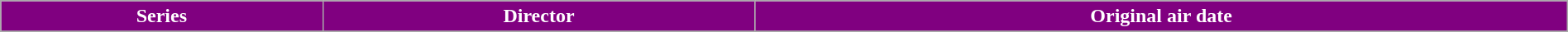<table class="wikitable plainrowheaders" style="width:100%;">
<tr>
<th scope="col" style="white-space:nowrap; background:#800080; color:#FFFFFF;">Series</th>
<th scope="col" style="white-space:nowrap; background:#800080; color:#FFFFFF;">Director</th>
<th scope="col" style="white-space:nowrap; background:#800080; color:#FFFFFF;">Original air date</th>
</tr>
<tr>
</tr>
</table>
